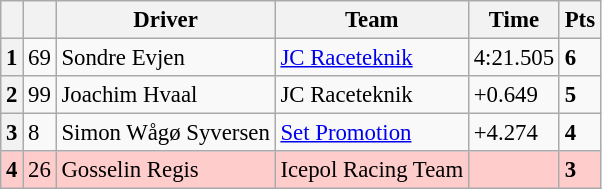<table class=wikitable style="font-size:95%">
<tr>
<th></th>
<th></th>
<th>Driver</th>
<th>Team</th>
<th>Time</th>
<th>Pts</th>
</tr>
<tr>
<th>1</th>
<td>69</td>
<td> Sondre Evjen</td>
<td><a href='#'>JC Raceteknik</a></td>
<td>4:21.505</td>
<td><strong>6</strong></td>
</tr>
<tr>
<th>2</th>
<td>99</td>
<td> Joachim Hvaal</td>
<td>JC Raceteknik</td>
<td>+0.649</td>
<td><strong>5</strong></td>
</tr>
<tr>
<th>3</th>
<td>8</td>
<td> Simon Wågø Syversen</td>
<td><a href='#'>Set Promotion</a></td>
<td>+4.274</td>
<td><strong>4</strong></td>
</tr>
<tr>
<th style="background:#ffcccc;">4</th>
<td style="background:#ffcccc;">26</td>
<td style="background:#ffcccc;"> Gosselin Regis</td>
<td style="background:#ffcccc;">Icepol Racing Team</td>
<td style="background:#ffcccc;"></td>
<td style="background:#ffcccc;"><strong>3</strong></td>
</tr>
</table>
